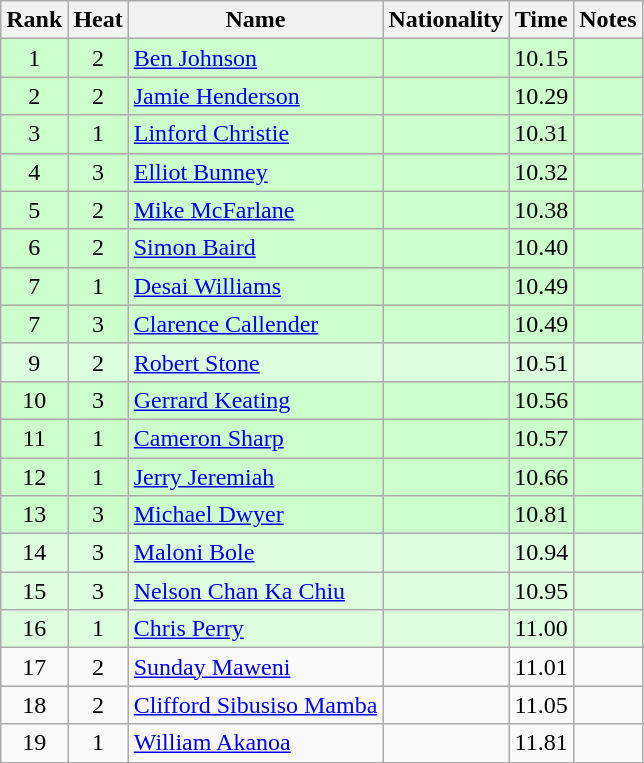<table class="wikitable sortable" style="text-align:center">
<tr>
<th>Rank</th>
<th>Heat</th>
<th>Name</th>
<th>Nationality</th>
<th>Time</th>
<th>Notes</th>
</tr>
<tr bgcolor=ccffcc>
<td>1</td>
<td>2</td>
<td align=left><a href='#'>Ben Johnson</a></td>
<td align=left></td>
<td>10.15</td>
<td></td>
</tr>
<tr bgcolor=ccffcc>
<td>2</td>
<td>2</td>
<td align=left><a href='#'>Jamie Henderson</a></td>
<td align=left></td>
<td>10.29</td>
<td></td>
</tr>
<tr bgcolor=ccffcc>
<td>3</td>
<td>1</td>
<td align=left><a href='#'>Linford Christie</a></td>
<td align=left></td>
<td>10.31</td>
<td></td>
</tr>
<tr bgcolor=ccffcc>
<td>4</td>
<td>3</td>
<td align=left><a href='#'>Elliot Bunney</a></td>
<td align=left></td>
<td>10.32</td>
<td></td>
</tr>
<tr bgcolor=ccffcc>
<td>5</td>
<td>2</td>
<td align=left><a href='#'>Mike McFarlane</a></td>
<td align=left></td>
<td>10.38</td>
<td></td>
</tr>
<tr bgcolor=ccffcc>
<td>6</td>
<td>2</td>
<td align=left><a href='#'>Simon Baird</a></td>
<td align=left></td>
<td>10.40</td>
<td></td>
</tr>
<tr bgcolor=ccffcc>
<td>7</td>
<td>1</td>
<td align=left><a href='#'>Desai Williams</a></td>
<td align=left></td>
<td>10.49</td>
<td></td>
</tr>
<tr bgcolor=ccffcc>
<td>7</td>
<td>3</td>
<td align=left><a href='#'>Clarence Callender</a></td>
<td align=left></td>
<td>10.49</td>
<td></td>
</tr>
<tr bgcolor=ddffdd>
<td>9</td>
<td>2</td>
<td align=left><a href='#'>Robert Stone</a></td>
<td align=left></td>
<td>10.51</td>
<td></td>
</tr>
<tr bgcolor=ccffcc>
<td>10</td>
<td>3</td>
<td align=left><a href='#'>Gerrard Keating</a></td>
<td align=left></td>
<td>10.56</td>
<td></td>
</tr>
<tr bgcolor=ccffcc>
<td>11</td>
<td>1</td>
<td align=left><a href='#'>Cameron Sharp</a></td>
<td align=left></td>
<td>10.57</td>
<td></td>
</tr>
<tr bgcolor=ccffcc>
<td>12</td>
<td>1</td>
<td align=left><a href='#'>Jerry Jeremiah</a></td>
<td align=left></td>
<td>10.66</td>
<td></td>
</tr>
<tr bgcolor=ccffcc>
<td>13</td>
<td>3</td>
<td align=left><a href='#'>Michael Dwyer</a></td>
<td align=left></td>
<td>10.81</td>
<td></td>
</tr>
<tr bgcolor=ddffdd>
<td>14</td>
<td>3</td>
<td align=left><a href='#'>Maloni Bole</a></td>
<td align=left></td>
<td>10.94</td>
<td></td>
</tr>
<tr bgcolor=ddffdd>
<td>15</td>
<td>3</td>
<td align=left><a href='#'>Nelson Chan Ka Chiu</a></td>
<td align=left></td>
<td>10.95</td>
<td></td>
</tr>
<tr bgcolor=ddffdd>
<td>16</td>
<td>1</td>
<td align=left><a href='#'>Chris Perry</a></td>
<td align=left></td>
<td>11.00</td>
<td></td>
</tr>
<tr>
<td>17</td>
<td>2</td>
<td align=left><a href='#'>Sunday Maweni</a></td>
<td align=left></td>
<td>11.01</td>
<td></td>
</tr>
<tr>
<td>18</td>
<td>2</td>
<td align=left><a href='#'>Clifford Sibusiso Mamba</a></td>
<td align=left></td>
<td>11.05</td>
<td></td>
</tr>
<tr>
<td>19</td>
<td>1</td>
<td align=left><a href='#'>William Akanoa</a></td>
<td align=left></td>
<td>11.81</td>
<td></td>
</tr>
</table>
